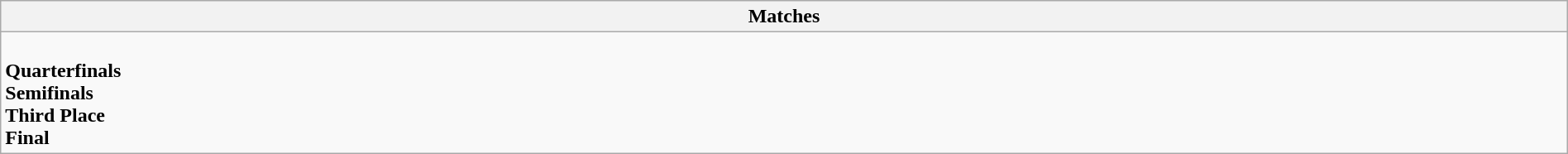<table class="wikitable collapsible collapsed" style="width:100%;">
<tr>
<th>Matches</th>
</tr>
<tr>
<td><br><strong>Quarterfinals</strong>



<br><strong>Semifinals</strong>

<br><strong>Third Place</strong>
<br><strong>Final</strong>
</td>
</tr>
</table>
